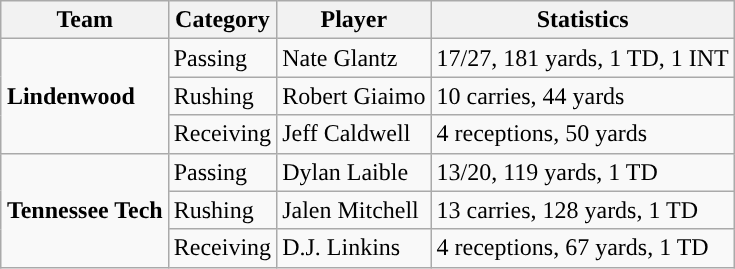<table class="wikitable" style="float: right;">
<tr>
<th>Team</th>
<th>Category</th>
<th>Player</th>
<th>Statistics</th>
</tr>
<tr>
<td rowspan=3><strong>Lindenwood</strong></td>
<td>Passing</td>
<td>Nate Glantz</td>
<td>17/27, 181 yards, 1 TD, 1 INT</td>
</tr>
<tr>
<td>Rushing</td>
<td>Robert Giaimo</td>
<td>10 carries, 44 yards</td>
</tr>
<tr>
<td>Receiving</td>
<td>Jeff Caldwell</td>
<td>4 receptions, 50 yards</td>
</tr>
<tr>
<td rowspan=3><strong>Tennessee Tech</strong></td>
<td>Passing</td>
<td>Dylan Laible</td>
<td>13/20, 119 yards, 1 TD</td>
</tr>
<tr>
<td>Rushing</td>
<td>Jalen Mitchell</td>
<td>13 carries, 128 yards, 1 TD</td>
</tr>
<tr>
<td>Receiving</td>
<td>D.J. Linkins</td>
<td>4 receptions, 67 yards, 1 TD</td>
</tr>
</table>
